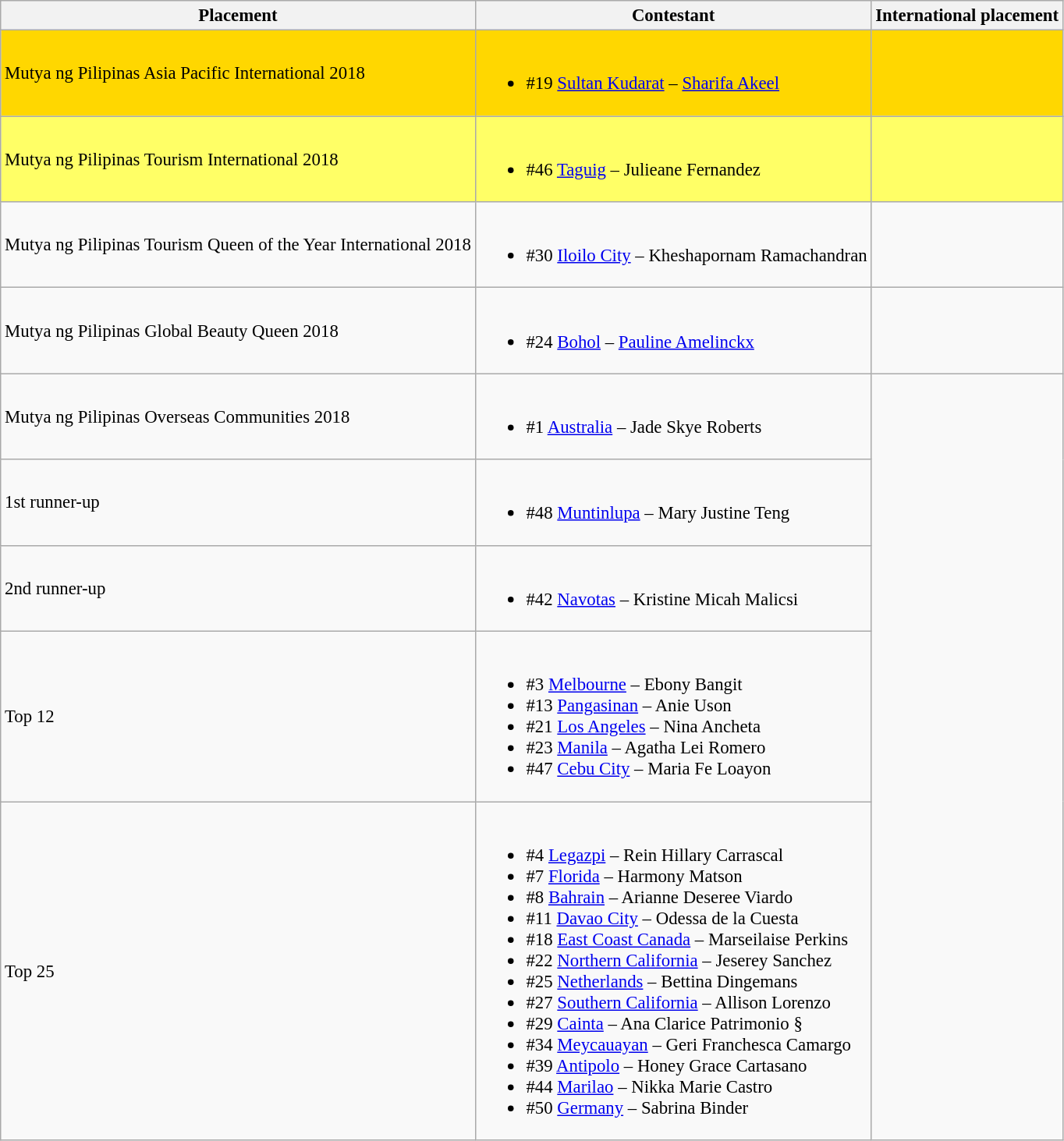<table class="wikitable sortable" style="font-size:95%;">
<tr>
<th>Placement</th>
<th>Contestant</th>
<th>International placement</th>
</tr>
<tr>
<td style="background:gold;">Mutya ng Pilipinas Asia Pacific International 2018</td>
<td style="background:gold;"><br><ul><li>#19 <a href='#'>Sultan Kudarat</a> – <a href='#'>Sharifa Akeel</a></li></ul></td>
<td style="background:gold;"></td>
</tr>
<tr>
<td style="background:#FFFF66;">Mutya ng Pilipinas Tourism International 2018</td>
<td style="background:#FFFF66;"><br><ul><li>#46 <a href='#'>Taguig</a> – Julieane Fernandez</li></ul></td>
<td style="background:#FFFF66;"></td>
</tr>
<tr>
<td>Mutya ng Pilipinas Tourism Queen of the Year International 2018</td>
<td><br><ul><li>#30 <a href='#'>Iloilo City</a> – Kheshapornam Ramachandran</li></ul></td>
<td></td>
</tr>
<tr>
<td>Mutya ng Pilipinas Global Beauty Queen 2018</td>
<td><br><ul><li>#24 <a href='#'>Bohol</a> – <a href='#'>Pauline Amelinckx</a></li></ul></td>
<td></td>
</tr>
<tr>
<td>Mutya ng Pilipinas Overseas Communities 2018</td>
<td><br><ul><li>#1 <a href='#'>Australia</a> – Jade Skye Roberts</li></ul></td>
</tr>
<tr>
<td>1st runner-up</td>
<td><br><ul><li>#48 <a href='#'>Muntinlupa</a> – Mary Justine Teng</li></ul></td>
</tr>
<tr>
<td>2nd runner-up</td>
<td><br><ul><li>#42 <a href='#'>Navotas</a> – Kristine Micah Malicsi</li></ul></td>
</tr>
<tr>
<td>Top 12</td>
<td><br><ul><li>#3 <a href='#'>Melbourne</a> – Ebony Bangit</li><li>#13 <a href='#'>Pangasinan</a> – Anie Uson</li><li>#21 <a href='#'>Los Angeles</a> – Nina Ancheta</li><li>#23 <a href='#'>Manila</a>  – Agatha Lei Romero</li><li>#47 <a href='#'>Cebu City</a> – Maria Fe Loayon</li></ul></td>
</tr>
<tr>
<td>Top 25</td>
<td><br><ul><li>#4 <a href='#'>Legazpi</a> – Rein Hillary Carrascal</li><li>#7 <a href='#'>Florida</a> – Harmony Matson</li><li>#8 <a href='#'>Bahrain</a> – Arianne Deseree Viardo</li><li>#11 <a href='#'>Davao City</a> – Odessa de la Cuesta</li><li>#18 <a href='#'>East Coast Canada</a> – Marseilaise Perkins</li><li>#22 <a href='#'>Northern California</a> – Jeserey Sanchez</li><li>#25 <a href='#'>Netherlands</a> – Bettina Dingemans</li><li>#27 <a href='#'>Southern California</a> – Allison Lorenzo</li><li>#29 <a href='#'>Cainta</a> – Ana Clarice Patrimonio §</li><li>#34 <a href='#'>Meycauayan</a> – Geri Franchesca Camargo</li><li>#39 <a href='#'>Antipolo</a> – Honey Grace Cartasano</li><li>#44 <a href='#'>Marilao</a> – Nikka Marie Castro</li><li>#50 <a href='#'>Germany</a> – Sabrina Binder</li></ul></td>
</tr>
</table>
